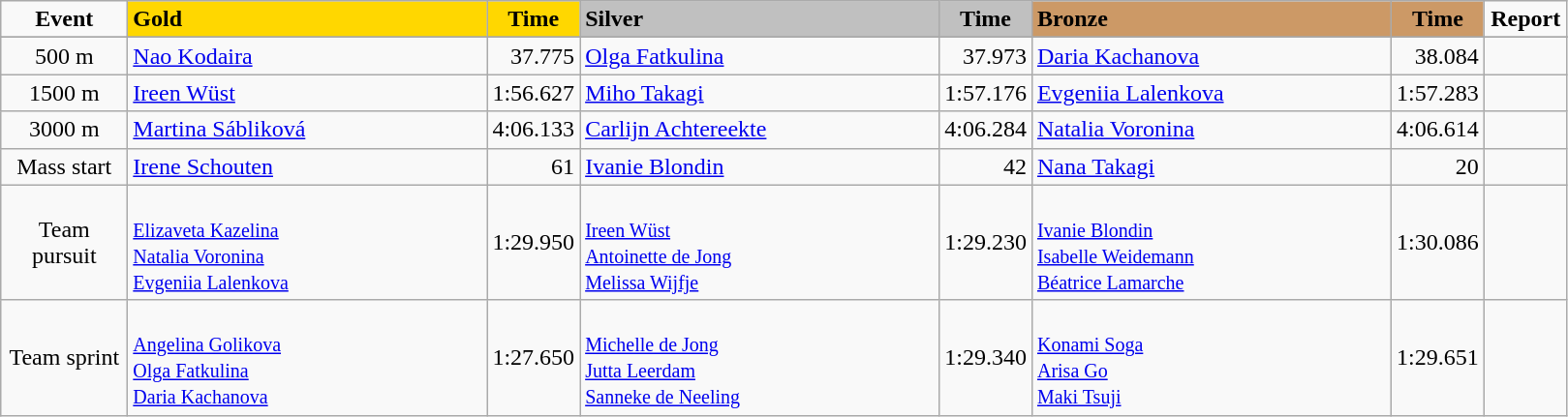<table class="wikitable">
<tr>
<td width="80" align="center"><strong>Event</strong></td>
<td width="240" bgcolor="gold"><strong>Gold</strong></td>
<td width="50" bgcolor="gold" align="center"><strong>Time</strong></td>
<td width="240" bgcolor="silver"><strong>Silver</strong></td>
<td width="50" bgcolor="silver" align="center"><strong>Time</strong></td>
<td width="240" bgcolor="#CC9966"><strong>Bronze</strong></td>
<td width="50" bgcolor="#CC9966" align="center"><strong>Time</strong></td>
<td width="50" align="center"><strong>Report</strong></td>
</tr>
<tr bgcolor="#cccccc">
</tr>
<tr>
<td align="center">500 m</td>
<td> <a href='#'>Nao Kodaira</a></td>
<td align="right">37.775 <strong></strong></td>
<td> <a href='#'>Olga Fatkulina</a></td>
<td align="right">37.973</td>
<td> <a href='#'>Daria Kachanova</a></td>
<td align="right">38.084</td>
<td align="center"></td>
</tr>
<tr>
<td align="center">1500 m</td>
<td> <a href='#'>Ireen Wüst</a></td>
<td align="right">1:56.627 <strong></strong></td>
<td> <a href='#'>Miho Takagi</a></td>
<td align="right">1:57.176</td>
<td> <a href='#'>Evgeniia Lalenkova</a></td>
<td align="right">1:57.283</td>
<td align="center"></td>
</tr>
<tr>
<td align="center">3000 m</td>
<td> <a href='#'>Martina Sábliková</a></td>
<td align="right">4:06.133 <strong></strong></td>
<td> <a href='#'>Carlijn Achtereekte</a></td>
<td align="right">4:06.284</td>
<td> <a href='#'>Natalia Voronina</a></td>
<td align="right">4:06.614</td>
<td align="center"></td>
</tr>
<tr>
<td align="center">Mass start</td>
<td> <a href='#'>Irene Schouten</a></td>
<td align="right">61</td>
<td> <a href='#'>Ivanie Blondin</a></td>
<td align="right">42</td>
<td> <a href='#'>Nana Takagi</a></td>
<td align="right">20</td>
<td align="center"></td>
</tr>
<tr>
<td align="center">Team pursuit</td>
<td><br><small><a href='#'>Elizaveta Kazelina</a><br><a href='#'>Natalia Voronina</a><br><a href='#'>Evgeniia Lalenkova</a></small></td>
<td align="right">1:29.950</td>
<td><br><small><a href='#'>Ireen Wüst</a><br><a href='#'>Antoinette de Jong</a><br><a href='#'>Melissa Wijfje</a></small></td>
<td align="right">1:29.230</td>
<td><br><small><a href='#'>Ivanie Blondin</a><br><a href='#'>Isabelle Weidemann</a><br><a href='#'>Béatrice Lamarche</a></small></td>
<td align="right">1:30.086</td>
<td align="center"></td>
</tr>
<tr>
<td align="center">Team sprint</td>
<td><br><small><a href='#'>Angelina Golikova</a><br><a href='#'>Olga Fatkulina</a><br><a href='#'>Daria Kachanova</a></small></td>
<td align="right">1:27.650</td>
<td><br><small><a href='#'>Michelle de Jong</a><br><a href='#'>Jutta Leerdam</a><br><a href='#'>Sanneke de Neeling</a></small></td>
<td align="right">1:29.340</td>
<td><br><small><a href='#'>Konami Soga</a><br><a href='#'>Arisa Go</a><br><a href='#'>Maki Tsuji</a></small></td>
<td align="right">1:29.651</td>
<td align="center"></td>
</tr>
</table>
